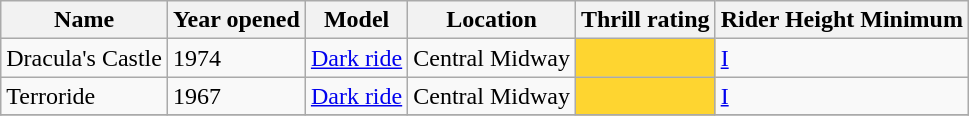<table class="wikitable">
<tr>
<th>Name</th>
<th>Year opened</th>
<th>Model</th>
<th>Location</th>
<th>Thrill rating</th>
<th>Rider Height Minimum</th>
</tr>
<tr>
<td>Dracula's Castle</td>
<td>1974</td>
<td><a href='#'>Dark ride</a></td>
<td>Central Midway</td>
<td align="center" bgcolor="#FED530"><strong></strong></td>
<td><a href='#'>I</a></td>
</tr>
<tr>
<td>Terroride</td>
<td>1967</td>
<td><a href='#'>Dark ride</a></td>
<td>Central Midway</td>
<td align="center" bgcolor="#FED530"><strong></strong></td>
<td><a href='#'>I</a></td>
</tr>
<tr>
</tr>
</table>
